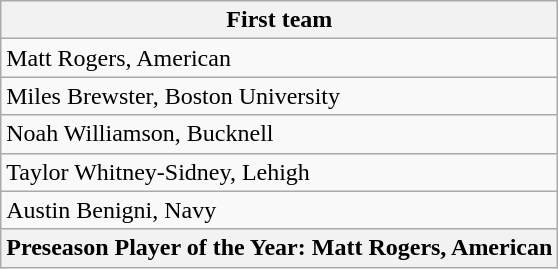<table class="wikitable">
<tr>
<th>First team</th>
</tr>
<tr>
<td>Matt Rogers, American</td>
</tr>
<tr>
<td>Miles Brewster, Boston University</td>
</tr>
<tr>
<td>Noah Williamson, Bucknell</td>
</tr>
<tr>
<td>Taylor Whitney-Sidney, Lehigh</td>
</tr>
<tr>
<td>Austin Benigni, Navy</td>
</tr>
<tr>
<th>Preseason Player of the Year: Matt Rogers, American</th>
</tr>
</table>
